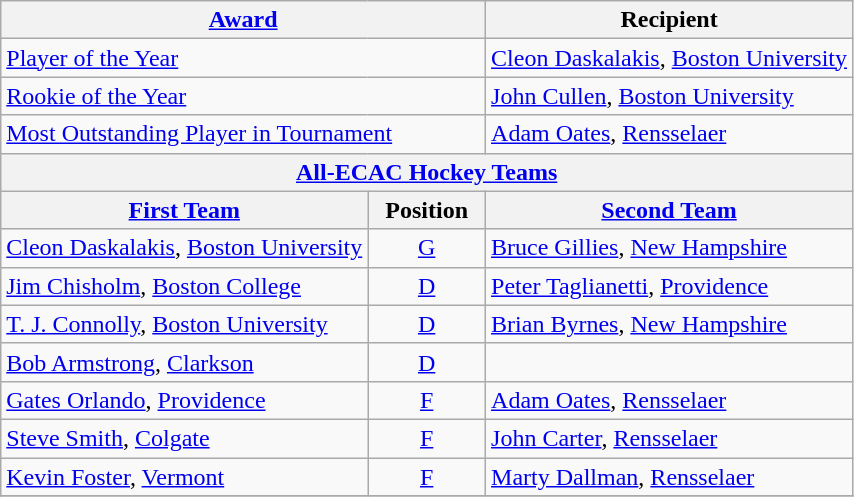<table class="wikitable">
<tr>
<th colspan=2><a href='#'>Award</a></th>
<th>Recipient</th>
</tr>
<tr>
<td colspan=2><a href='#'>Player of the Year</a></td>
<td><a href='#'>Cleon Daskalakis</a>, <a href='#'>Boston University</a></td>
</tr>
<tr>
<td colspan=2><a href='#'>Rookie of the Year</a></td>
<td><a href='#'>John Cullen</a>, <a href='#'>Boston University</a></td>
</tr>
<tr>
<td colspan=2><a href='#'>Most Outstanding Player in Tournament</a></td>
<td><a href='#'>Adam Oates</a>, <a href='#'>Rensselaer</a></td>
</tr>
<tr>
<th colspan=3><a href='#'>All-ECAC Hockey Teams</a></th>
</tr>
<tr>
<th><a href='#'>First Team</a></th>
<th>  Position  </th>
<th><a href='#'>Second Team</a></th>
</tr>
<tr>
<td><a href='#'>Cleon Daskalakis</a>, <a href='#'>Boston University</a></td>
<td align=center><a href='#'>G</a></td>
<td><a href='#'>Bruce Gillies</a>, <a href='#'>New Hampshire</a></td>
</tr>
<tr>
<td><a href='#'>Jim Chisholm</a>, <a href='#'>Boston College</a></td>
<td align=center><a href='#'>D</a></td>
<td><a href='#'>Peter Taglianetti</a>, <a href='#'>Providence</a></td>
</tr>
<tr>
<td><a href='#'>T. J. Connolly</a>, <a href='#'>Boston University</a></td>
<td align=center><a href='#'>D</a></td>
<td><a href='#'>Brian Byrnes</a>, <a href='#'>New Hampshire</a></td>
</tr>
<tr>
<td><a href='#'>Bob Armstrong</a>, <a href='#'>Clarkson</a></td>
<td align=center><a href='#'>D</a></td>
<td></td>
</tr>
<tr>
<td><a href='#'>Gates Orlando</a>, <a href='#'>Providence</a></td>
<td align=center><a href='#'>F</a></td>
<td><a href='#'>Adam Oates</a>, <a href='#'>Rensselaer</a></td>
</tr>
<tr>
<td><a href='#'>Steve Smith</a>, <a href='#'>Colgate</a></td>
<td align=center><a href='#'>F</a></td>
<td><a href='#'>John Carter</a>, <a href='#'>Rensselaer</a></td>
</tr>
<tr>
<td><a href='#'>Kevin Foster</a>, <a href='#'>Vermont</a></td>
<td align=center><a href='#'>F</a></td>
<td><a href='#'>Marty Dallman</a>, <a href='#'>Rensselaer</a></td>
</tr>
<tr>
</tr>
</table>
